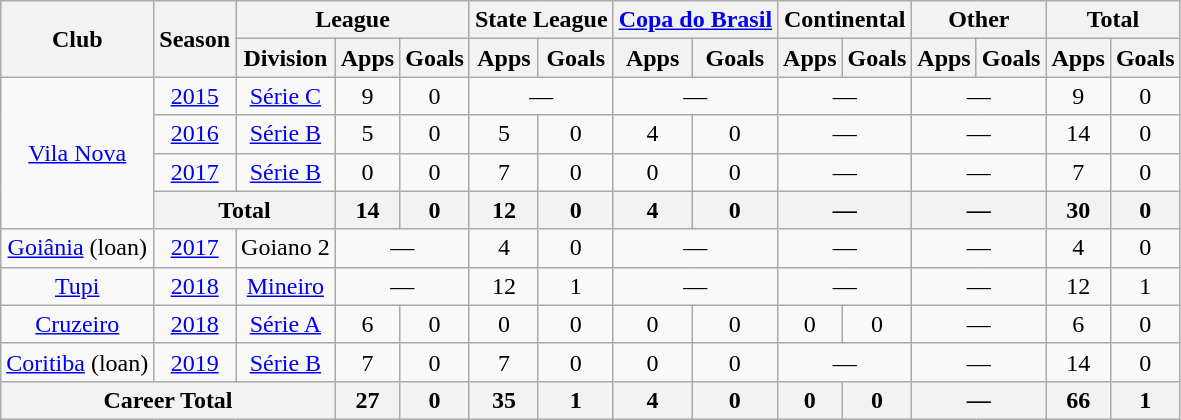<table class=wikitable style="text-align: center">
<tr>
<th rowspan=2>Club</th>
<th rowspan=2>Season</th>
<th colspan=3>League</th>
<th colspan=2>State League</th>
<th colspan=2><a href='#'>Copa do Brasil</a></th>
<th colspan=2>Continental</th>
<th colspan=2>Other</th>
<th colspan=2>Total</th>
</tr>
<tr>
<th>Division</th>
<th>Apps</th>
<th>Goals</th>
<th>Apps</th>
<th>Goals</th>
<th>Apps</th>
<th>Goals</th>
<th>Apps</th>
<th>Goals</th>
<th>Apps</th>
<th>Goals</th>
<th>Apps</th>
<th>Goals</th>
</tr>
<tr>
<td rowspan=4><a href='#'>Vila Nova</a></td>
<td><a href='#'>2015</a></td>
<td><a href='#'>Série C</a></td>
<td>9</td>
<td>0</td>
<td colspan=2>—</td>
<td colspan=2>—</td>
<td colspan=2>—</td>
<td colspan=2>—</td>
<td>9</td>
<td>0</td>
</tr>
<tr>
<td><a href='#'>2016</a></td>
<td><a href='#'>Série B</a></td>
<td>5</td>
<td>0</td>
<td>5</td>
<td>0</td>
<td>4</td>
<td>0</td>
<td colspan=2>—</td>
<td colspan=2>—</td>
<td>14</td>
<td>0</td>
</tr>
<tr>
<td><a href='#'>2017</a></td>
<td><a href='#'>Série B</a></td>
<td>0</td>
<td>0</td>
<td>7</td>
<td>0</td>
<td>0</td>
<td>0</td>
<td colspan=2>—</td>
<td colspan=2>—</td>
<td>7</td>
<td>0</td>
</tr>
<tr>
<th colspan=2>Total</th>
<th>14</th>
<th>0</th>
<th>12</th>
<th>0</th>
<th>4</th>
<th>0</th>
<th colspan=2>—</th>
<th colspan=2>—</th>
<th>30</th>
<th>0</th>
</tr>
<tr>
<td><a href='#'>Goiânia</a> (loan)</td>
<td><a href='#'>2017</a></td>
<td>Goiano 2</td>
<td colspan=2>—</td>
<td>4</td>
<td>0</td>
<td colspan=2>—</td>
<td colspan=2>—</td>
<td colspan=2>—</td>
<td>4</td>
<td>0</td>
</tr>
<tr>
<td><a href='#'>Tupi</a></td>
<td><a href='#'>2018</a></td>
<td><a href='#'>Mineiro</a></td>
<td colspan=2>—</td>
<td>12</td>
<td>1</td>
<td colspan=2>—</td>
<td colspan=2>—</td>
<td colspan=2>—</td>
<td>12</td>
<td>1</td>
</tr>
<tr>
<td><a href='#'>Cruzeiro</a></td>
<td><a href='#'>2018</a></td>
<td><a href='#'>Série A</a></td>
<td>6</td>
<td>0</td>
<td>0</td>
<td>0</td>
<td>0</td>
<td>0</td>
<td>0</td>
<td>0</td>
<td colspan=2>—</td>
<td>6</td>
<td>0</td>
</tr>
<tr>
<td><a href='#'>Coritiba</a> (loan)</td>
<td><a href='#'>2019</a></td>
<td><a href='#'>Série B</a></td>
<td>7</td>
<td>0</td>
<td>7</td>
<td>0</td>
<td>0</td>
<td>0</td>
<td colspan=2>—</td>
<td colspan=2>—</td>
<td>14</td>
<td>0</td>
</tr>
<tr>
<th colspan=3>Career Total</th>
<th>27</th>
<th>0</th>
<th>35</th>
<th>1</th>
<th>4</th>
<th>0</th>
<th>0</th>
<th>0</th>
<th colspan=2>—</th>
<th>66</th>
<th>1</th>
</tr>
</table>
